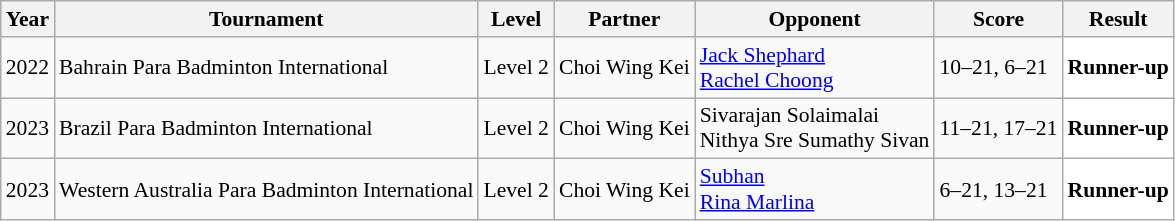<table class="sortable wikitable" style="font-size: 90%;">
<tr>
<th>Year</th>
<th>Tournament</th>
<th>Level</th>
<th>Partner</th>
<th>Opponent</th>
<th>Score</th>
<th>Result</th>
</tr>
<tr>
<td align="center">2022</td>
<td align="left">Bahrain Para Badminton International</td>
<td align="left">Level 2</td>
<td align="left"> Choi Wing Kei</td>
<td align="left"> <a href='#'>Jack Shephard</a><br> <a href='#'>Rachel Choong</a></td>
<td align="left">10–21, 6–21</td>
<td style="text-align:left; background:white"><strong> Runner-up</strong></td>
</tr>
<tr>
<td align="center">2023</td>
<td align="left">Brazil Para Badminton International</td>
<td align="left">Level 2</td>
<td align="left"> Choi Wing Kei</td>
<td align="left"> Sivarajan Solaimalai<br> Nithya Sre Sumathy Sivan</td>
<td align="left">11–21, 17–21</td>
<td style="text-align:left; background:white"><strong> Runner-up</strong></td>
</tr>
<tr>
<td align="center">2023</td>
<td align="left">Western Australia Para Badminton International</td>
<td align="left">Level 2</td>
<td align="left"> Choi Wing Kei</td>
<td align="left"> <a href='#'>Subhan</a><br> <a href='#'>Rina Marlina</a></td>
<td align="left">6–21, 13–21</td>
<td style="text-align:left; background:white"><strong> Runner-up</strong></td>
</tr>
</table>
